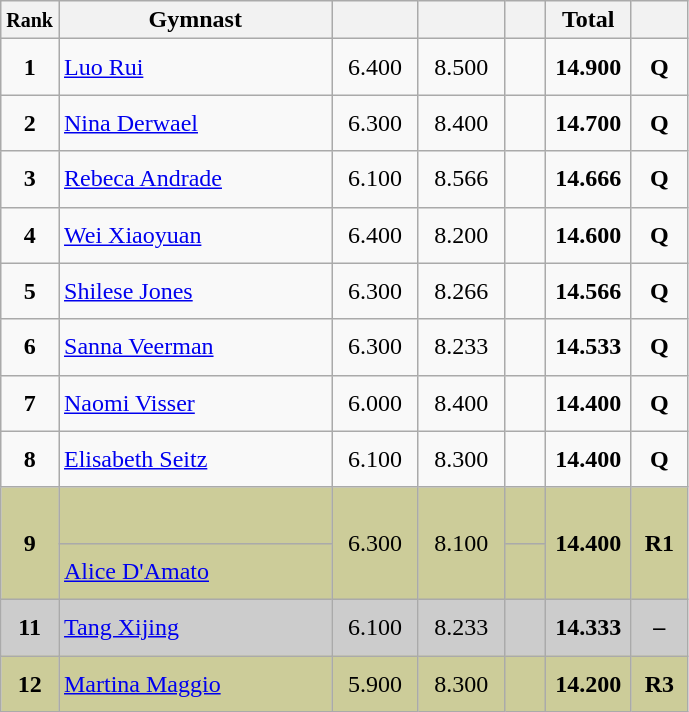<table class="wikitable sortable" style="text-align:center;">
<tr>
<th scope="col" style="width:15px;"><small>Rank</small></th>
<th scope="col" style="width:175px;">Gymnast</th>
<th scope="col" style="width:50px;"><small></small></th>
<th scope="col" style="width:50px;"><small></small></th>
<th scope="col" style="width:20px;"><small></small></th>
<th scope="col" style="width:50px;">Total</th>
<th scope="col" style="width:30px;"><small></small></th>
</tr>
<tr>
<td scope="row" style="text-align:center"><strong>1</strong></td>
<td style="height:30px; text-align:left;"> <a href='#'>Luo Rui</a></td>
<td>6.400</td>
<td>8.500</td>
<td></td>
<td><strong>14.900</strong></td>
<td><strong>Q</strong></td>
</tr>
<tr>
<td scope="row" style="text-align:center"><strong>2</strong></td>
<td style="height:30px; text-align:left;"> <a href='#'>Nina Derwael</a></td>
<td>6.300</td>
<td>8.400</td>
<td></td>
<td><strong>14.700</strong></td>
<td><strong>Q</strong></td>
</tr>
<tr>
<td scope="row" style="text-align:center"><strong>3</strong></td>
<td style="height:30px; text-align:left;"> <a href='#'>Rebeca Andrade</a></td>
<td>6.100</td>
<td>8.566</td>
<td></td>
<td><strong>14.666</strong></td>
<td><strong>Q</strong></td>
</tr>
<tr>
<td scope="row" style="text-align:center"><strong>4</strong></td>
<td style="height:30px; text-align:left;"> <a href='#'>Wei Xiaoyuan</a></td>
<td>6.400</td>
<td>8.200</td>
<td></td>
<td><strong>14.600</strong></td>
<td><strong>Q</strong></td>
</tr>
<tr>
<td scope="row" style="text-align:center"><strong>5</strong></td>
<td style="height:30px; text-align:left;"> <a href='#'>Shilese Jones</a></td>
<td>6.300</td>
<td>8.266</td>
<td></td>
<td><strong>14.566</strong></td>
<td><strong>Q</strong></td>
</tr>
<tr>
<td scope="row" style="text-align:center"><strong>6</strong></td>
<td style="height:30px; text-align:left;"> <a href='#'>Sanna Veerman</a></td>
<td>6.300</td>
<td>8.233</td>
<td></td>
<td><strong>14.533</strong></td>
<td><strong>Q</strong></td>
</tr>
<tr>
<td scope="row" style="text-align:center"><strong>7</strong></td>
<td style="height:30px; text-align:left;"> <a href='#'>Naomi Visser</a></td>
<td>6.000</td>
<td>8.400</td>
<td></td>
<td><strong>14.400</strong></td>
<td><strong>Q</strong></td>
</tr>
<tr>
<td scope="row" style="text-align:center"><strong>8</strong></td>
<td style="height:30px; text-align:left;"> <a href='#'>Elisabeth Seitz</a></td>
<td>6.100</td>
<td>8.300</td>
<td></td>
<td><strong>14.400</strong></td>
<td><strong>Q</strong></td>
</tr>
<tr style="background:#cccc99;">
<td rowspan=2 scope="row" style="text-align:center"><strong>9</strong></td>
<td style="height:30px; text-align:left;"></td>
<td rowspan=2>6.300</td>
<td rowspan=2>8.100</td>
<td></td>
<td rowspan=2><strong>14.400</strong></td>
<td rowspan=2><strong>R1</strong></td>
</tr>
<tr style="background:#cccc99;">
<td style="height:30px; text-align:left;"> <a href='#'>Alice D'Amato</a></td>
<td></td>
</tr>
<tr style="background:#cccccc;">
<td scope="row" style="text-align:center"><strong>11</strong></td>
<td style="height:30px; text-align:left;"> <a href='#'>Tang Xijing</a></td>
<td>6.100</td>
<td>8.233</td>
<td></td>
<td><strong>14.333</strong></td>
<td><strong>–</strong></td>
</tr>
<tr style="background:#cccc99;">
<td scope="row" style="text-align:center"><strong>12</strong></td>
<td style="height:30px; text-align:left;"> <a href='#'>Martina Maggio</a></td>
<td>5.900</td>
<td>8.300</td>
<td></td>
<td><strong>14.200</strong></td>
<td><strong>R3</strong></td>
</tr>
</table>
